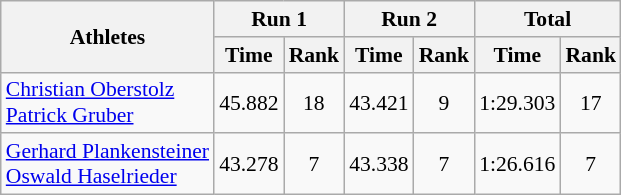<table class="wikitable" border="1" style="font-size:90%">
<tr>
<th rowspan="2">Athletes</th>
<th colspan="2">Run 1</th>
<th colspan="2">Run 2</th>
<th colspan="2">Total</th>
</tr>
<tr>
<th>Time</th>
<th>Rank</th>
<th>Time</th>
<th>Rank</th>
<th>Time</th>
<th>Rank</th>
</tr>
<tr>
<td><a href='#'>Christian Oberstolz</a><br><a href='#'>Patrick Gruber</a></td>
<td align="center">45.882</td>
<td align="center">18</td>
<td align="center">43.421</td>
<td align="center">9</td>
<td align="center">1:29.303</td>
<td align="center">17</td>
</tr>
<tr>
<td><a href='#'>Gerhard Plankensteiner</a><br><a href='#'>Oswald Haselrieder</a></td>
<td align="center">43.278</td>
<td align="center">7</td>
<td align="center">43.338</td>
<td align="center">7</td>
<td align="center">1:26.616</td>
<td align="center">7</td>
</tr>
</table>
